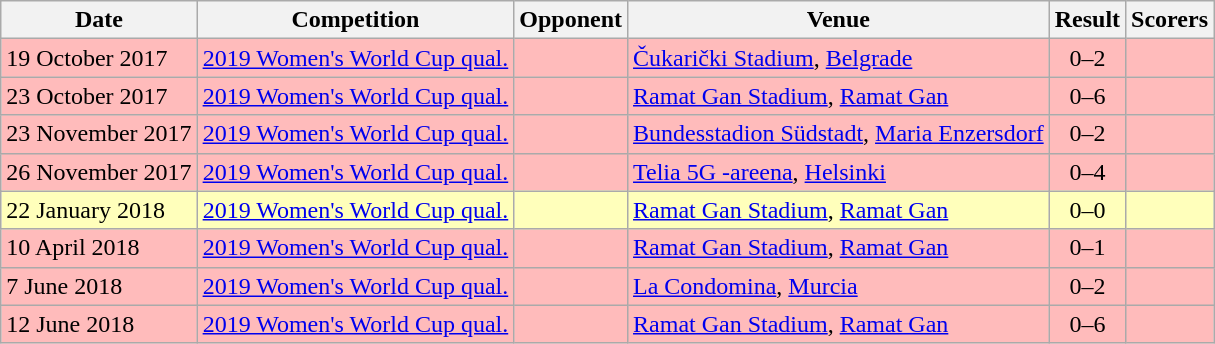<table class="wikitable">
<tr>
<th>Date</th>
<th>Competition</th>
<th>Opponent</th>
<th>Venue</th>
<th>Result</th>
<th>Scorers</th>
</tr>
<tr bgcolor="#FFBBBB">
<td>19 October 2017</td>
<td><a href='#'>2019 Women's World Cup qual.</a></td>
<td></td>
<td><a href='#'>Čukarički Stadium</a>, <a href='#'>Belgrade</a></td>
<td align=center>0–2</td>
<td></td>
</tr>
<tr bgcolor="#FFBBBB">
<td>23 October 2017</td>
<td><a href='#'>2019 Women's World Cup qual.</a></td>
<td></td>
<td><a href='#'>Ramat Gan Stadium</a>, <a href='#'>Ramat Gan</a></td>
<td align=center>0–6</td>
<td></td>
</tr>
<tr bgcolor="#FFBBBB">
<td>23 November 2017</td>
<td><a href='#'>2019 Women's World Cup qual.</a></td>
<td></td>
<td><a href='#'>Bundesstadion Südstadt</a>, <a href='#'>Maria Enzersdorf</a></td>
<td align=center>0–2</td>
<td></td>
</tr>
<tr bgcolor="#FFBBBB">
<td>26 November 2017</td>
<td><a href='#'>2019 Women's World Cup qual.</a></td>
<td></td>
<td><a href='#'>Telia 5G -areena</a>, <a href='#'>Helsinki</a></td>
<td align=center>0–4</td>
<td></td>
</tr>
<tr bgcolor="#FFFFBB">
<td>22 January 2018</td>
<td><a href='#'>2019 Women's World Cup qual.</a></td>
<td></td>
<td><a href='#'>Ramat Gan Stadium</a>, <a href='#'>Ramat Gan</a></td>
<td align=center>0–0</td>
<td></td>
</tr>
<tr bgcolor="#FFBBBB">
<td>10 April 2018</td>
<td><a href='#'>2019 Women's World Cup qual.</a></td>
<td></td>
<td><a href='#'>Ramat Gan Stadium</a>, <a href='#'>Ramat Gan</a></td>
<td align=center>0–1</td>
<td></td>
</tr>
<tr bgcolor="#FFBBBB">
<td>7 June 2018</td>
<td><a href='#'>2019 Women's World Cup qual.</a></td>
<td></td>
<td><a href='#'>La Condomina</a>, <a href='#'>Murcia</a></td>
<td align=center>0–2</td>
<td></td>
</tr>
<tr bgcolor="#FFBBBB">
<td>12 June 2018</td>
<td><a href='#'>2019 Women's World Cup qual.</a></td>
<td></td>
<td><a href='#'>Ramat Gan Stadium</a>, <a href='#'>Ramat Gan</a></td>
<td align=center>0–6</td>
<td></td>
</tr>
</table>
